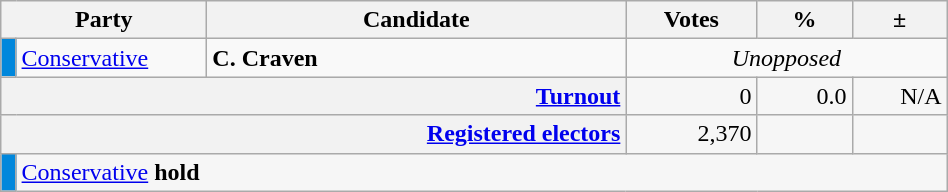<table class=wikitable>
<tr>
<th scope="col" colspan="2" style="width: 130px">Party</th>
<th scope="col" style="width: 17em">Candidate</th>
<th scope="col" style="width: 5em">Votes</th>
<th scope="col" style="width: 3.5em">%</th>
<th scope="col" style="width: 3.5em">±</th>
</tr>
<tr>
<td style="background:#0087DC;"></td>
<td><a href='#'>Conservative</a></td>
<td><strong>C. Craven</strong></td>
<td style="text-align: center; "colspan="3"><em>Unopposed</em></td>
</tr>
<tr style="background-color:#F6F6F6">
<th colspan="3" style="text-align: right; margin-right: 0.5em"><a href='#'>Turnout</a></th>
<td style="text-align: right; margin-right: 0.5em">0</td>
<td style="text-align: right; margin-right: 0.5em">0.0</td>
<td style="text-align: right; margin-right: 0.5em">N/A</td>
</tr>
<tr style="background-color:#F6F6F6;">
<th colspan="3" style="text-align:right;"><a href='#'>Registered electors</a></th>
<td style="text-align:right; margin-right:0.5em">2,370</td>
<td></td>
<td></td>
</tr>
<tr style="background-color:#F6F6F6">
<td style="background:#0087DC;"></td>
<td colspan="5"><a href='#'>Conservative</a> <strong>hold</strong></td>
</tr>
</table>
